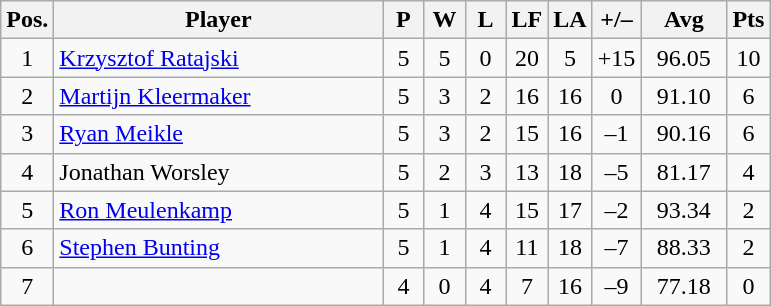<table class="wikitable" style="text-align:center; margin: 1em auto 1em auto, align:left">
<tr>
<th width=20>Pos.</th>
<th width=212>Player</th>
<th width=20>P</th>
<th width=20>W</th>
<th width=20>L</th>
<th width=20>LF</th>
<th width=20>LA</th>
<th width=25>+/–</th>
<th width=50>Avg</th>
<th width=20>Pts</th>
</tr>
<tr style=>
<td>1</td>
<td align=left> <a href='#'>Krzysztof Ratajski</a></td>
<td>5</td>
<td>5</td>
<td>0</td>
<td>20</td>
<td>5</td>
<td>+15</td>
<td>96.05</td>
<td>10</td>
</tr>
<tr style=>
<td>2</td>
<td align=left> <a href='#'>Martijn Kleermaker</a></td>
<td>5</td>
<td>3</td>
<td>2</td>
<td>16</td>
<td>16</td>
<td>0</td>
<td>91.10</td>
<td>6</td>
</tr>
<tr style=>
<td>3</td>
<td align=left> <a href='#'>Ryan Meikle</a></td>
<td>5</td>
<td>3</td>
<td>2</td>
<td>15</td>
<td>16</td>
<td>–1</td>
<td>90.16</td>
<td>6</td>
</tr>
<tr style=>
<td>4</td>
<td align=left> Jonathan Worsley</td>
<td>5</td>
<td>2</td>
<td>3</td>
<td>13</td>
<td>18</td>
<td>–5</td>
<td>81.17</td>
<td>4</td>
</tr>
<tr style=>
<td>5</td>
<td align=left> <a href='#'>Ron Meulenkamp</a></td>
<td>5</td>
<td>1</td>
<td>4</td>
<td>15</td>
<td>17</td>
<td>–2</td>
<td>93.34</td>
<td>2</td>
</tr>
<tr style=>
<td>6</td>
<td align=left> <a href='#'>Stephen Bunting</a></td>
<td>5</td>
<td>1</td>
<td>4</td>
<td>11</td>
<td>18</td>
<td>–7</td>
<td>88.33</td>
<td>2</td>
</tr>
<tr style=>
<td>7</td>
<td align=left></td>
<td>4</td>
<td>0</td>
<td>4</td>
<td>7</td>
<td>16</td>
<td>–9</td>
<td>77.18</td>
<td>0</td>
</tr>
</table>
